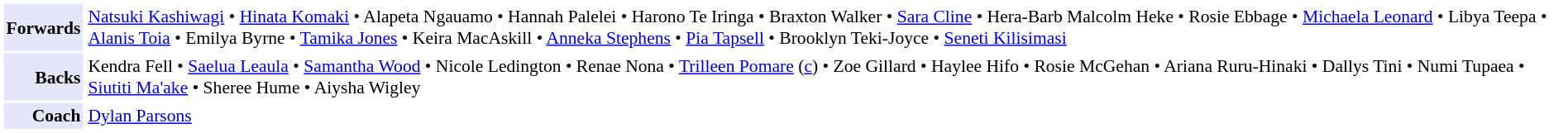<table cellpadding="2" style="border: 1px solid white; font-size:90%;">
<tr>
<td style="text-align:right;" bgcolor="lavender"><strong>Forwards</strong></td>
<td style="text-align:left;"><a href='#'>Natsuki Kashiwagi</a> • <a href='#'>Hinata Komaki</a> • Alapeta Ngauamo • Hannah Palelei • Harono Te Iringa • Braxton Walker • <a href='#'>Sara Cline</a> • Hera-Barb Malcolm Heke • Rosie Ebbage • <a href='#'>Michaela Leonard</a> • Libya Teepa • <a href='#'>Alanis Toia</a> • Emilya Byrne • <a href='#'>Tamika Jones</a> • Keira MacAskill • <a href='#'>Anneka Stephens</a> • <a href='#'>Pia Tapsell</a> • Brooklyn Teki-Joyce • <a href='#'>Seneti Kilisimasi</a></td>
</tr>
<tr>
<td style="text-align:right;" bgcolor="lavender"><strong>Backs</strong></td>
<td style="text-align:left;">Kendra Fell • <a href='#'>Saelua Leaula</a> • <a href='#'>Samantha Wood</a> • Nicole Ledington • Renae Nona • <a href='#'>Trilleen Pomare</a> (<a href='#'>c</a>) • Zoe Gillard • Haylee Hifo • Rosie McGehan • Ariana Ruru-Hinaki • Dallys Tini • Numi Tupaea • <a href='#'>Siutiti Ma'ake</a> • Sheree Hume • Aiysha Wigley</td>
</tr>
<tr>
<td style="text-align:right;" bgcolor="lavender"><strong>Coach</strong></td>
<td style="text-align:left;"><a href='#'>Dylan Parsons</a></td>
</tr>
</table>
